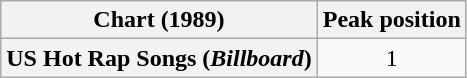<table class="wikitable sortable plainrowheaders" style="text-align:center">
<tr>
<th scope"col">Chart (1989)</th>
<th scope"col">Peak position</th>
</tr>
<tr>
<th scope="row">US Hot Rap Songs (<em>Billboard</em>)</th>
<td>1</td>
</tr>
</table>
